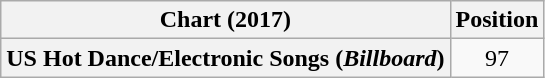<table class="wikitable plainrowheaders" style="text-align:center">
<tr>
<th scope="col">Chart (2017)</th>
<th scope="col">Position</th>
</tr>
<tr>
<th scope="row">US Hot Dance/Electronic Songs (<em>Billboard</em>)</th>
<td>97</td>
</tr>
</table>
